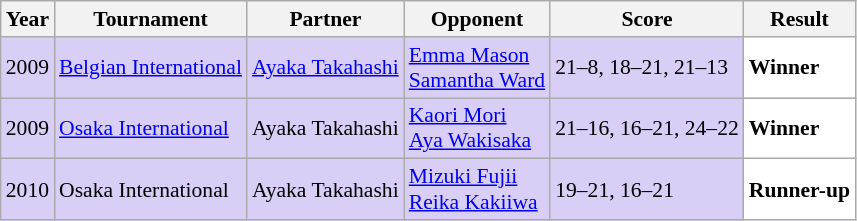<table class="sortable wikitable" style="font-size: 90%">
<tr>
<th>Year</th>
<th>Tournament</th>
<th>Partner</th>
<th>Opponent</th>
<th>Score</th>
<th>Result</th>
</tr>
<tr style="background:#D8CEF6">
<td align="center">2009</td>
<td align="left"><a href='#'>Belgian International</a></td>
<td align="left"> <a href='#'>Ayaka Takahashi</a></td>
<td align="left"> <a href='#'>Emma Mason</a> <br>  <a href='#'>Samantha Ward</a></td>
<td align="left">21–8, 18–21, 21–13</td>
<td style="text-align:left; background:white"> <strong>Winner</strong></td>
</tr>
<tr style="background:#D8CEF6">
<td align="center">2009</td>
<td align="left"><a href='#'>Osaka International</a></td>
<td align="left"> Ayaka Takahashi</td>
<td align="left"> <a href='#'>Kaori Mori</a> <br>  <a href='#'>Aya Wakisaka</a></td>
<td align="left">21–16, 16–21, 24–22</td>
<td style="text-align:left; background:white"> <strong>Winner</strong></td>
</tr>
<tr style="background:#D8CEF6">
<td align="center">2010</td>
<td align="left">Osaka International</td>
<td align="left"> Ayaka Takahashi</td>
<td align="left"> <a href='#'>Mizuki Fujii</a> <br>  <a href='#'>Reika Kakiiwa</a></td>
<td align="left">19–21, 16–21</td>
<td style="text-align:left; background:white"> <strong>Runner-up</strong></td>
</tr>
</table>
